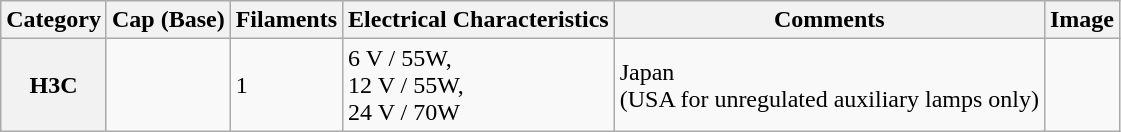<table class="wikitable">
<tr>
<th>Category</th>
<th>Cap (Base)</th>
<th width="20">Filaments</th>
<th>Electrical Characteristics</th>
<th>Comments</th>
<th class="unsortable">Image</th>
</tr>
<tr>
<th>H3C</th>
<td></td>
<td>1</td>
<td>6 V / 55W,<br>12 V / 55W,<br> 24 V / 70W</td>
<td>Japan<br>(USA for unregulated auxiliary lamps only)</td>
<td></td>
</tr>
</table>
